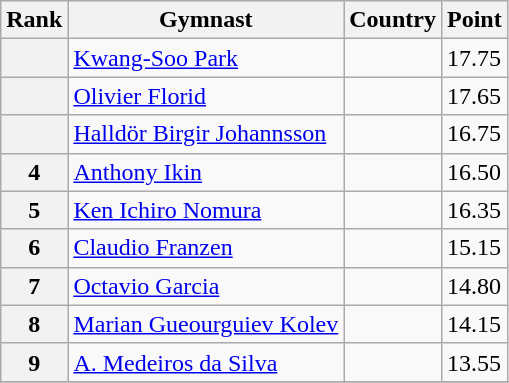<table class="wikitable sortable">
<tr>
<th>Rank</th>
<th>Gymnast</th>
<th>Country</th>
<th>Point</th>
</tr>
<tr>
<th></th>
<td><a href='#'>Kwang-Soo Park</a></td>
<td></td>
<td>17.75</td>
</tr>
<tr>
<th></th>
<td><a href='#'>Olivier Florid</a></td>
<td></td>
<td>17.65</td>
</tr>
<tr>
<th></th>
<td><a href='#'>Halldör Birgir Johannsson</a></td>
<td></td>
<td>16.75</td>
</tr>
<tr>
<th>4</th>
<td><a href='#'>Anthony Ikin</a></td>
<td></td>
<td>16.50</td>
</tr>
<tr>
<th>5</th>
<td><a href='#'>Ken Ichiro Nomura</a></td>
<td></td>
<td>16.35</td>
</tr>
<tr>
<th>6</th>
<td><a href='#'>Claudio Franzen</a></td>
<td></td>
<td>15.15</td>
</tr>
<tr>
<th>7</th>
<td><a href='#'>Octavio Garcia</a></td>
<td></td>
<td>14.80</td>
</tr>
<tr>
<th>8</th>
<td><a href='#'>Marian Gueourguiev Kolev</a></td>
<td></td>
<td>14.15</td>
</tr>
<tr>
<th>9</th>
<td><a href='#'>A. Medeiros da Silva</a></td>
<td></td>
<td>13.55</td>
</tr>
<tr>
</tr>
</table>
